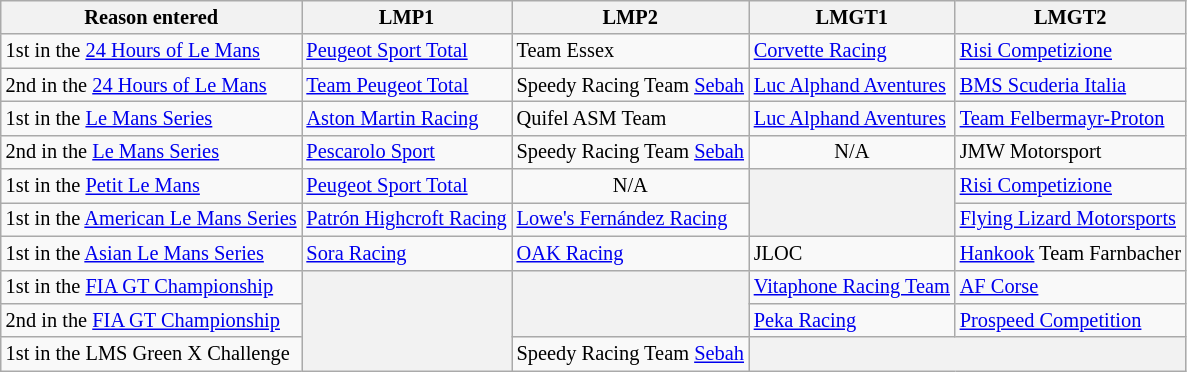<table class="wikitable" style="font-size: 85%;">
<tr>
<th scope="col">Reason entered</th>
<th scope="col">LMP1</th>
<th scope="col">LMP2</th>
<th scope="col">LMGT1</th>
<th scope="col">LMGT2</th>
</tr>
<tr>
<td>1st in the <a href='#'>24 Hours of Le Mans</a></td>
<td> <a href='#'>Peugeot Sport Total</a></td>
<td> Team Essex</td>
<td> <a href='#'>Corvette Racing</a></td>
<td> <a href='#'>Risi Competizione</a></td>
</tr>
<tr>
<td>2nd in the <a href='#'>24 Hours of Le Mans</a></td>
<td> <a href='#'>Team Peugeot Total</a></td>
<td> Speedy Racing Team <a href='#'>Sebah</a></td>
<td> <a href='#'>Luc Alphand Aventures</a></td>
<td> <a href='#'>BMS Scuderia Italia</a></td>
</tr>
<tr>
<td>1st in the <a href='#'>Le Mans Series</a></td>
<td> <a href='#'>Aston Martin Racing</a></td>
<td> Quifel ASM Team</td>
<td> <a href='#'>Luc Alphand Aventures</a></td>
<td> <a href='#'>Team Felbermayr-Proton</a></td>
</tr>
<tr>
<td>2nd in the <a href='#'>Le Mans Series</a></td>
<td> <a href='#'>Pescarolo Sport</a></td>
<td> Speedy Racing Team <a href='#'>Sebah</a></td>
<td align=center>N/A</td>
<td> JMW Motorsport</td>
</tr>
<tr>
<td>1st in the <a href='#'>Petit Le Mans</a></td>
<td> <a href='#'>Peugeot Sport Total</a></td>
<td align=center>N/A</td>
<th rowspan="2"></th>
<td> <a href='#'>Risi Competizione</a></td>
</tr>
<tr>
<td>1st in the <a href='#'>American Le Mans Series</a></td>
<td> <a href='#'>Patrón Highcroft Racing</a></td>
<td> <a href='#'>Lowe's Fernández Racing</a></td>
<td> <a href='#'>Flying Lizard Motorsports</a></td>
</tr>
<tr>
<td>1st in the <a href='#'>Asian Le Mans Series</a></td>
<td> <a href='#'>Sora Racing</a></td>
<td> <a href='#'>OAK Racing</a></td>
<td> JLOC</td>
<td> <a href='#'>Hankook</a> Team Farnbacher</td>
</tr>
<tr>
<td>1st in the <a href='#'>FIA GT Championship</a></td>
<th rowspan="3"></th>
<th rowspan="2"></th>
<td> <a href='#'>Vitaphone Racing Team</a></td>
<td> <a href='#'>AF Corse</a></td>
</tr>
<tr>
<td>2nd in the <a href='#'>FIA GT Championship</a></td>
<td> <a href='#'>Peka Racing</a></td>
<td> <a href='#'>Prospeed Competition</a></td>
</tr>
<tr>
<td>1st in the LMS Green X Challenge</td>
<td> Speedy Racing Team <a href='#'>Sebah</a></td>
<th colspan="2"></th>
</tr>
</table>
